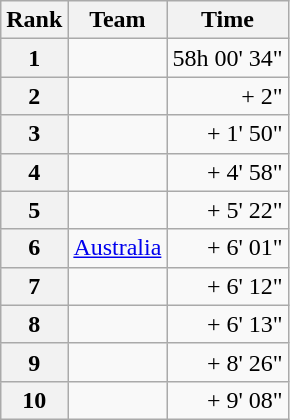<table class="wikitable">
<tr>
<th scope="col">Rank</th>
<th scope="col">Team</th>
<th scope="col">Time</th>
</tr>
<tr>
<th scope="row">1</th>
<td> </td>
<td align="right">58h 00' 34"</td>
</tr>
<tr>
<th scope="row">2</th>
<td> </td>
<td align="right">+ 2"</td>
</tr>
<tr>
<th scope="row">3</th>
<td> </td>
<td align="right">+ 1' 50"</td>
</tr>
<tr>
<th scope="row">4</th>
<td> </td>
<td align="right">+ 4' 58"</td>
</tr>
<tr>
<th scope="row">5</th>
<td> </td>
<td align="right">+ 5' 22"</td>
</tr>
<tr>
<th scope="row">6</th>
<td> <a href='#'>Australia</a></td>
<td align="right">+ 6' 01"</td>
</tr>
<tr>
<th scope="row">7</th>
<td> </td>
<td align="right">+ 6' 12"</td>
</tr>
<tr>
<th scope="row">8</th>
<td> </td>
<td align="right">+ 6' 13"</td>
</tr>
<tr>
<th scope="row">9</th>
<td> </td>
<td align="right">+ 8' 26"</td>
</tr>
<tr>
<th scope="row">10</th>
<td> </td>
<td align="right">+ 9' 08"</td>
</tr>
</table>
